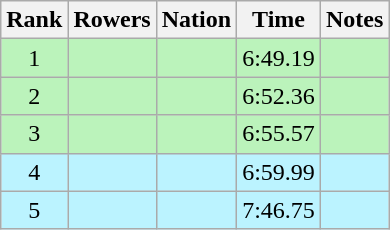<table class="wikitable sortable" style="text-align:center">
<tr>
<th>Rank</th>
<th>Rowers</th>
<th>Nation</th>
<th>Time</th>
<th>Notes</th>
</tr>
<tr bgcolor=bbf3bb>
<td>1</td>
<td align=left data-sort-value="Landvoigt, Bernd"></td>
<td align=left></td>
<td>6:49.19</td>
<td></td>
</tr>
<tr bgcolor=bbf3bb>
<td>2</td>
<td align=left data-sort-value="Coffey, Calvin"></td>
<td align=left></td>
<td>6:52.36</td>
<td></td>
</tr>
<tr bgcolor=bbf3bb>
<td>3</td>
<td align=left data-sort-value="Helmja, Tiit"></td>
<td align=left></td>
<td>6:55.57</td>
<td></td>
</tr>
<tr bgcolor=bbf3ff>
<td>4</td>
<td align=left data-sort-value="Boeschoten, Willem"></td>
<td align=left></td>
<td>6:59.99</td>
<td></td>
</tr>
<tr bgcolor=bbf3ff>
<td>5</td>
<td align=left data-sort-value="Rasmussen, Mogens"></td>
<td align=left></td>
<td>7:46.75</td>
<td></td>
</tr>
</table>
